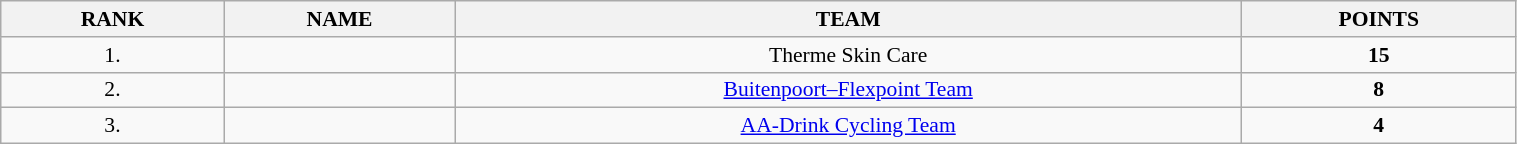<table class=wikitable style="font-size:90%" width="80%">
<tr>
<th>RANK</th>
<th>NAME</th>
<th>TEAM</th>
<th>POINTS</th>
</tr>
<tr>
<td align="center">1.</td>
<td></td>
<td align="center">Therme Skin Care</td>
<td align="center"><strong>15</strong></td>
</tr>
<tr>
<td align="center">2.</td>
<td></td>
<td align="center"><a href='#'>Buitenpoort–Flexpoint Team</a></td>
<td align="center"><strong>8</strong></td>
</tr>
<tr>
<td align="center">3.</td>
<td></td>
<td align="center"><a href='#'>AA-Drink Cycling Team</a></td>
<td align="center"><strong>4</strong></td>
</tr>
</table>
